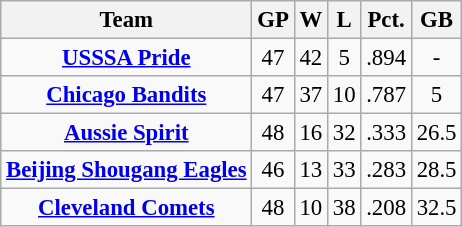<table class="wikitable sortable" style="font-size:95%; text-align:center;">
<tr>
<th>Team</th>
<th>GP</th>
<th>W</th>
<th>L</th>
<th>Pct.</th>
<th>GB</th>
</tr>
<tr>
<td><strong><a href='#'>USSSA Pride</a></strong></td>
<td>47</td>
<td>42</td>
<td>5</td>
<td>.894</td>
<td>-</td>
</tr>
<tr>
<td><strong><a href='#'>Chicago Bandits</a></strong></td>
<td>47</td>
<td>37</td>
<td>10</td>
<td>.787</td>
<td>5</td>
</tr>
<tr>
<td><strong><a href='#'>Aussie Spirit</a></strong></td>
<td>48</td>
<td>16</td>
<td>32</td>
<td>.333</td>
<td>26.5</td>
</tr>
<tr>
<td><strong><a href='#'>Beijing Shougang Eagles</a></strong></td>
<td>46</td>
<td>13</td>
<td>33</td>
<td>.283</td>
<td>28.5</td>
</tr>
<tr>
<td><strong><a href='#'>Cleveland Comets</a></strong></td>
<td>48</td>
<td>10</td>
<td>38</td>
<td>.208</td>
<td>32.5</td>
</tr>
</table>
